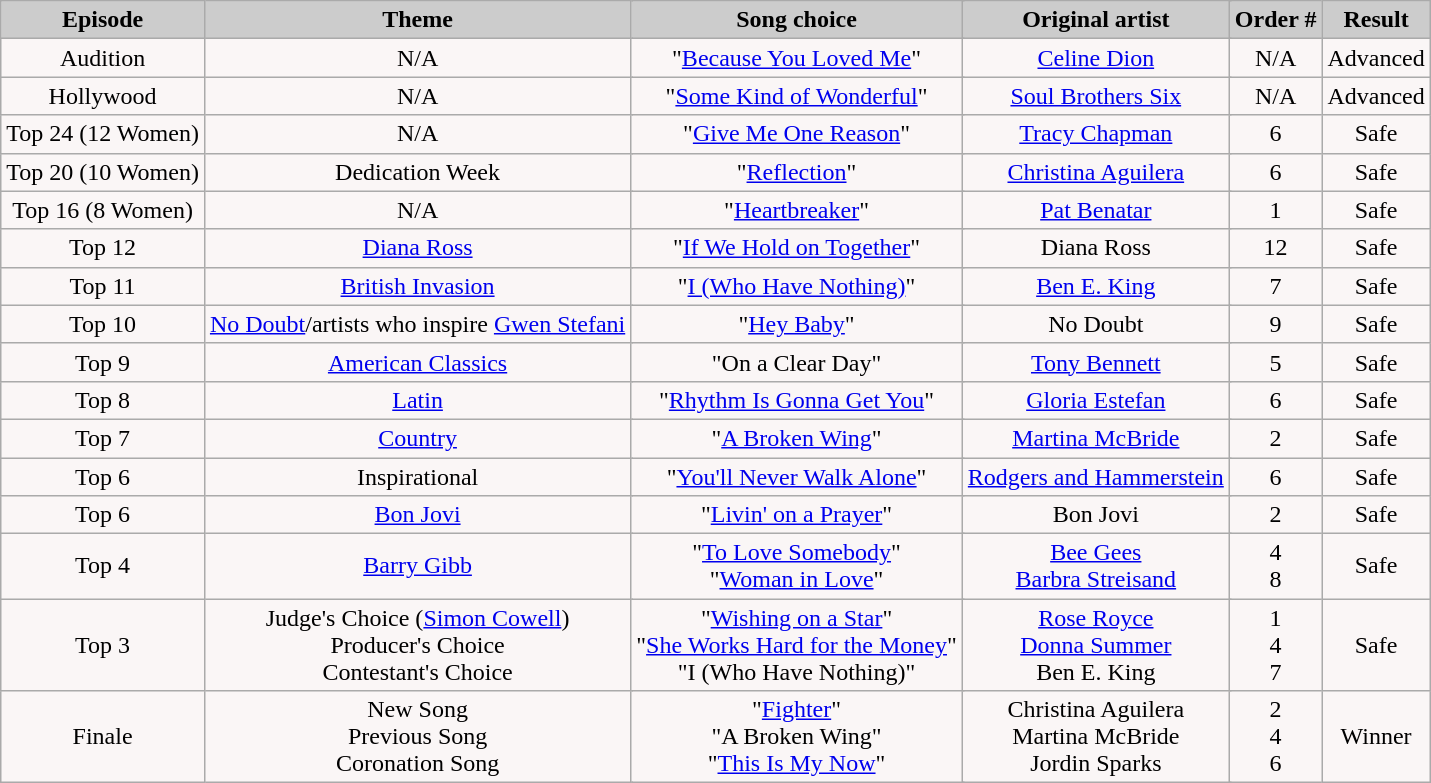<table class="wikitable" style="float:left;">
<tr style="text-align:Center; background:#ccc;">
<td colspan="100"><strong>Episode</strong></td>
<td colspan="100"><strong>Theme</strong></td>
<td colspan="100"><strong>Song choice</strong></td>
<td colspan="100"><strong>Original artist</strong></td>
<td colspan="100"><strong>Order #</strong></td>
<td colspan="100"><strong>Result</strong></td>
</tr>
<tr style="text-align:center; background:#faf6f6; background:#faf6f6;">
<td colspan="100">Audition</td>
<td colspan="100">N/A</td>
<td colspan="100">"<a href='#'>Because You Loved Me</a>"</td>
<td colspan="100"><a href='#'>Celine Dion</a></td>
<td colspan="100">N/A</td>
<td colspan="100">Advanced</td>
</tr>
<tr style="text-align:center; background:#faf6f6;">
<td colspan="100">Hollywood</td>
<td colspan="100">N/A</td>
<td colspan="100">"<a href='#'>Some Kind of Wonderful</a>"</td>
<td colspan="100"><a href='#'>Soul Brothers Six</a></td>
<td colspan="100">N/A</td>
<td colspan="100">Advanced</td>
</tr>
<tr style="text-align:center; background:#faf6f6; background:#faf6f6;">
<td colspan="100">Top 24 (12 Women)</td>
<td colspan="100">N/A</td>
<td colspan="100">"<a href='#'>Give Me One Reason</a>"</td>
<td colspan="100"><a href='#'>Tracy Chapman</a></td>
<td colspan="100">6</td>
<td colspan="100">Safe</td>
</tr>
<tr style="text-align:center; background:#faf6f6;">
<td colspan="100">Top 20 (10 Women)</td>
<td colspan="100">Dedication Week</td>
<td colspan="100">"<a href='#'>Reflection</a>"</td>
<td colspan="100"><a href='#'>Christina Aguilera</a></td>
<td colspan="100">6</td>
<td colspan="100">Safe</td>
</tr>
<tr style="text-align:center; background:#faf6f6;">
<td colspan="100">Top 16 (8 Women)</td>
<td colspan="100">N/A</td>
<td colspan="100">"<a href='#'>Heartbreaker</a>"</td>
<td colspan="100"><a href='#'>Pat Benatar</a></td>
<td colspan="100">1</td>
<td colspan="100">Safe</td>
</tr>
<tr style="text-align:center; background:#faf6f6; background:#faf6f6;">
<td colspan="100">Top 12</td>
<td colspan="100"><a href='#'>Diana Ross</a></td>
<td colspan="100">"<a href='#'>If We Hold on Together</a>"</td>
<td colspan="100">Diana Ross</td>
<td colspan="100">12</td>
<td colspan="100">Safe</td>
</tr>
<tr style="text-align:center; background:#faf6f6; background:#faf6f6;">
<td colspan="100">Top 11</td>
<td colspan="100"><a href='#'>British Invasion</a></td>
<td colspan="100">"<a href='#'>I (Who Have Nothing)</a>"</td>
<td colspan="100"><a href='#'>Ben E. King</a></td>
<td colspan="100">7</td>
<td colspan="100">Safe</td>
</tr>
<tr style="text-align:center; background:#faf6f6;">
<td colspan="100">Top 10</td>
<td colspan="100"><a href='#'>No Doubt</a>/artists who inspire <a href='#'>Gwen Stefani</a></td>
<td colspan="100">"<a href='#'>Hey Baby</a>"</td>
<td colspan="100">No Doubt</td>
<td colspan="100">9</td>
<td colspan="100">Safe</td>
</tr>
<tr style="text-align:center; background:#faf6f6;">
<td colspan="100">Top 9</td>
<td colspan="100"><a href='#'>American Classics</a></td>
<td colspan="100">"On a Clear Day"</td>
<td colspan="100"><a href='#'>Tony Bennett</a></td>
<td colspan="100">5</td>
<td colspan="100">Safe</td>
</tr>
<tr style="text-align:center; background:#faf6f6;">
<td colspan="100">Top 8</td>
<td colspan="100"><a href='#'>Latin</a></td>
<td colspan="100">"<a href='#'>Rhythm Is Gonna Get You</a>"</td>
<td colspan="100"><a href='#'>Gloria Estefan</a></td>
<td colspan="100">6</td>
<td colspan="100">Safe</td>
</tr>
<tr style="text-align:center; background:#faf6f6;">
<td colspan="100">Top 7</td>
<td colspan="100"><a href='#'>Country</a></td>
<td colspan="100">"<a href='#'>A Broken Wing</a>"</td>
<td colspan="100"><a href='#'>Martina McBride</a></td>
<td colspan="100">2</td>
<td colspan="100">Safe</td>
</tr>
<tr style="text-align:center; background:#faf6f6;">
<td colspan="100">Top 6</td>
<td colspan="100">Inspirational</td>
<td colspan="100">"<a href='#'>You'll Never Walk Alone</a>"</td>
<td colspan="100"><a href='#'>Rodgers and Hammerstein</a></td>
<td colspan="100">6</td>
<td colspan="100">Safe</td>
</tr>
<tr style="text-align:center; background:#faf6f6; background:#faf6f6;">
<td colspan="100">Top 6</td>
<td colspan="100"><a href='#'>Bon Jovi</a></td>
<td colspan="100">"<a href='#'>Livin' on a Prayer</a>"</td>
<td colspan="100">Bon Jovi</td>
<td colspan="100">2</td>
<td colspan="100">Safe</td>
</tr>
<tr style="text-align:center; background:#faf6f6;">
<td colspan="100">Top 4</td>
<td colspan="100"><a href='#'>Barry Gibb</a></td>
<td colspan="100">"<a href='#'>To Love Somebody</a>"<br>"<a href='#'>Woman in Love</a>"</td>
<td colspan="100"><a href='#'>Bee Gees</a><br><a href='#'>Barbra Streisand</a></td>
<td colspan="100">4<br>8</td>
<td colspan="100">Safe</td>
</tr>
<tr style="text-align:center; background:#faf6f6; background:#faf6f6;">
<td colspan="100">Top 3</td>
<td colspan="100">Judge's Choice (<a href='#'>Simon Cowell</a>)<br>Producer's Choice<br>Contestant's Choice</td>
<td colspan="100">"<a href='#'>Wishing on a Star</a>"<br>"<a href='#'>She Works Hard for the Money</a>"<br>"I (Who Have Nothing)"</td>
<td colspan="100"><a href='#'>Rose Royce</a><br><a href='#'>Donna Summer</a><br>Ben E. King</td>
<td colspan="100">1<br>4<br>7</td>
<td colspan="100">Safe</td>
</tr>
<tr style="text-align:center; background:#faf6f6;">
<td colspan="100">Finale</td>
<td colspan="100">New Song<br>Previous Song<br>Coronation Song</td>
<td colspan="100">"<a href='#'>Fighter</a>"<br>"A Broken Wing"<br>"<a href='#'>This Is My Now</a>"</td>
<td colspan="100">Christina Aguilera<br>Martina McBride<br>Jordin Sparks</td>
<td colspan="100">2<br>4<br>6</td>
<td colspan="100">Winner</td>
</tr>
</table>
